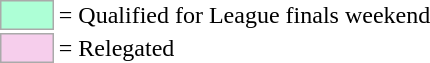<table style="margin:1em auto;">
<tr>
<td style="background-color:#ADFFD6; border:1px solid #aaaaaa; width:2em;"></td>
<td>= Qualified for League finals weekend</td>
</tr>
<tr>
<td style="background-color:#F6CEEC; border:1px solid #aaaaaa; width:2em;"></td>
<td>= Relegated</td>
</tr>
</table>
